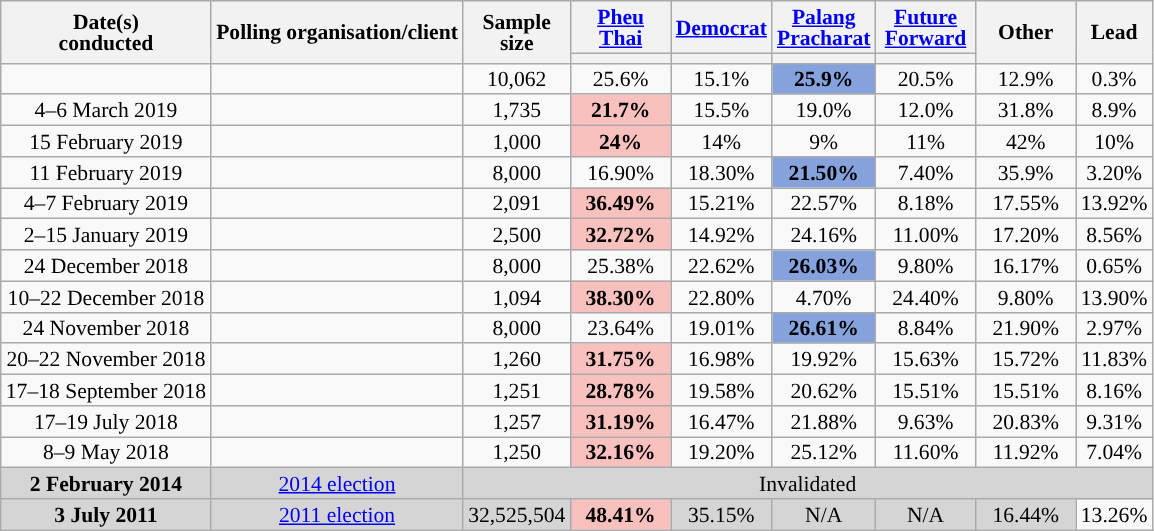<table class="wikitable collapsible sortable" style="text-align:center;font-size:90%;line-height:14px">
<tr>
<th rowspan="2" class="unsortable">Date(s)<br>conducted</th>
<th rowspan="2">Polling organisation/client</th>
<th rowspan="2" style="width:65px;">Sample size</th>
<th style="width:60px;" class="unsortable"><a href='#'>Pheu Thai</a></th>
<th style="width:60px;" class="unsortable"><a href='#'>Democrat</a></th>
<th style="width:60px;" class="unsortable"><a href='#'>Palang Pracharat</a></th>
<th style="width:60px;" class="unsortable"><a href='#'>Future Forward</a></th>
<th rowspan="2" style="width:60px;" class="unsortable">Other</th>
<th rowspan="2" class="unsortable" style="width:20px;">Lead</th>
</tr>
<tr>
<th class="unsortable" style="color:inherit;background:"></th>
<th class="unsortable" style="color:inherit;background:"></th>
<th class="unsortable" style="color:inherit;background:"></th>
<th class="unsortable" style="color:inherit;background:"></th>
</tr>
<tr>
<td></td>
<td></td>
<td>10,062</td>
<td>25.6%</td>
<td>15.1%</td>
<td style="background:#85a2dd;"><strong>25.9%</strong></td>
<td>20.5%</td>
<td>12.9%</td>
<td style="background:">0.3%</td>
</tr>
<tr>
<td>4–6 March 2019</td>
<td></td>
<td>1,735</td>
<td style="background:#F8C1BE"><strong>21.7%</strong></td>
<td>15.5%</td>
<td>19.0%</td>
<td>12.0%</td>
<td>31.8%</td>
<td style="background:">8.9%</td>
</tr>
<tr>
<td>15 February 2019</td>
<td></td>
<td>1,000</td>
<td style="background:#F8C1BE"><strong>24%</strong></td>
<td>14%</td>
<td>9%</td>
<td>11%</td>
<td>42%</td>
<td style="background:">10%</td>
</tr>
<tr>
<td>11 February 2019</td>
<td></td>
<td>8,000</td>
<td>16.90%</td>
<td>18.30%</td>
<td style="background:#85a2dd;"><strong>21.50%</strong></td>
<td>7.40%</td>
<td>35.9%</td>
<td style="background:">3.20%</td>
</tr>
<tr>
<td>4–7 February 2019</td>
<td></td>
<td>2,091</td>
<td style="background:#F8C1BE"><strong>36.49%</strong></td>
<td>15.21%</td>
<td>22.57%</td>
<td>8.18%</td>
<td>17.55%</td>
<td style="background:">13.92%</td>
</tr>
<tr>
<td>2–15 January 2019</td>
<td></td>
<td>2,500</td>
<td style="background:#F8C1BE"><strong>32.72%</strong></td>
<td>14.92%</td>
<td>24.16%</td>
<td>11.00%</td>
<td>17.20%</td>
<td style="background:">8.56%</td>
</tr>
<tr>
<td>24 December 2018</td>
<td></td>
<td>8,000</td>
<td>25.38%</td>
<td>22.62%</td>
<td style="background:#85a2dd;"><strong>26.03%</strong></td>
<td>9.80%</td>
<td>16.17%</td>
<td style="background:">0.65%</td>
</tr>
<tr>
<td>10–22 December 2018</td>
<td></td>
<td>1,094</td>
<td style="background:#F8C1BE"><strong>38.30%</strong></td>
<td>22.80%</td>
<td>4.70%</td>
<td>24.40%</td>
<td>9.80%</td>
<td style="background:">13.90%</td>
</tr>
<tr>
<td>24 November 2018</td>
<td></td>
<td>8,000</td>
<td>23.64%</td>
<td>19.01%</td>
<td style="background:#85a2dd;"><strong>26.61%</strong></td>
<td>8.84%</td>
<td>21.90%</td>
<td style="background:">2.97%</td>
</tr>
<tr>
<td>20–22 November 2018</td>
<td></td>
<td>1,260</td>
<td style="background:#F8C1BE"><strong>31.75%</strong></td>
<td>16.98%</td>
<td>19.92%</td>
<td>15.63%</td>
<td>15.72%</td>
<td style="background:">11.83%</td>
</tr>
<tr>
<td>17–18 September 2018</td>
<td></td>
<td>1,251</td>
<td style="background:#F8C1BE"><strong>28.78%</strong></td>
<td>19.58%</td>
<td>20.62%</td>
<td>15.51%</td>
<td>15.51%</td>
<td style="background:">8.16%</td>
</tr>
<tr>
<td>17–19 July 2018</td>
<td></td>
<td>1,257</td>
<td style="background:#F8C1BE"><strong>31.19%</strong></td>
<td>16.47%</td>
<td>21.88%</td>
<td>9.63%</td>
<td>20.83%</td>
<td style="background:">9.31%</td>
</tr>
<tr>
<td>8–9 May 2018</td>
<td></td>
<td>1,250</td>
<td style="background:#F8C1BE"><strong>32.16%</strong></td>
<td>19.20%</td>
<td>25.12%</td>
<td>11.60%</td>
<td>11.92%</td>
<td style="background:">7.04%</td>
</tr>
<tr>
<td style="background:#D5D5D5"><strong>2 February 2014</strong></td>
<td style="background:#D5D5D5"><a href='#'>2014 election</a></td>
<td style="background:#D5D5D5" colspan="7">Invalidated</td>
</tr>
<tr>
<td style="background:#D5D5D5"><strong>3 July 2011</strong></td>
<td style="background:#D5D5D5"><a href='#'>2011 election</a></td>
<td style="background:#D5D5D5">32,525,504</td>
<td style="background:#F8C1BE"><strong>48.41%</strong></td>
<td style="background:#D5D5D5">35.15%</td>
<td style="background:#D5D5D5">N/A</td>
<td style="background:#D5D5D5">N/A</td>
<td style="background:#D5D5D5">16.44%</td>
<td style="background:">13.26%</td>
</tr>
</table>
